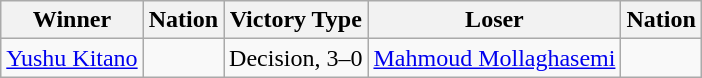<table class="wikitable sortable" style="text-align:left;">
<tr>
<th>Winner</th>
<th>Nation</th>
<th>Victory Type</th>
<th>Loser</th>
<th>Nation</th>
</tr>
<tr>
<td><a href='#'>Yushu Kitano</a></td>
<td></td>
<td>Decision, 3–0</td>
<td><a href='#'>Mahmoud Mollaghasemi</a></td>
<td></td>
</tr>
</table>
